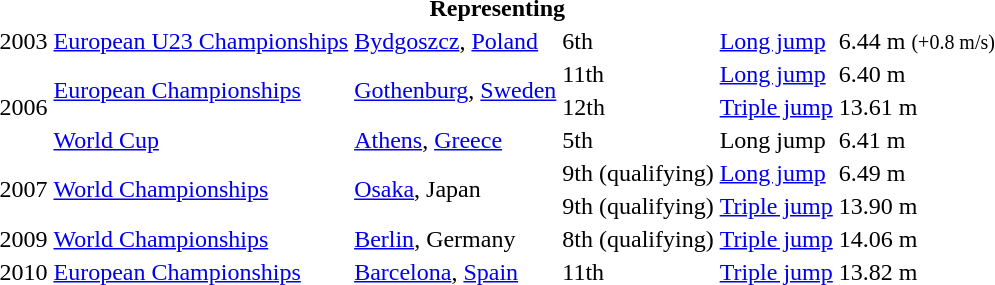<table>
<tr>
<th colspan="6">Representing </th>
</tr>
<tr>
<td>2003</td>
<td><a href='#'>European U23 Championships</a></td>
<td><a href='#'>Bydgoszcz</a>, <a href='#'>Poland</a></td>
<td>6th</td>
<td><a href='#'>Long jump</a></td>
<td>6.44 m <small>(+0.8 m/s)</small></td>
</tr>
<tr>
<td rowspan=3>2006</td>
<td rowspan=2><a href='#'>European Championships</a></td>
<td rowspan=2><a href='#'>Gothenburg</a>, <a href='#'>Sweden</a></td>
<td>11th</td>
<td><a href='#'>Long jump</a></td>
<td>6.40 m</td>
</tr>
<tr>
<td>12th</td>
<td><a href='#'>Triple jump</a></td>
<td>13.61 m</td>
</tr>
<tr>
<td><a href='#'>World Cup</a></td>
<td><a href='#'>Athens</a>, <a href='#'>Greece</a></td>
<td>5th</td>
<td>Long jump</td>
<td>6.41 m</td>
</tr>
<tr>
<td rowspan=2>2007</td>
<td rowspan=2><a href='#'>World Championships</a></td>
<td rowspan=2><a href='#'>Osaka</a>, Japan</td>
<td>9th (qualifying)</td>
<td><a href='#'>Long jump</a></td>
<td>6.49 m</td>
</tr>
<tr>
<td>9th (qualifying)</td>
<td><a href='#'>Triple jump</a></td>
<td>13.90 m</td>
</tr>
<tr>
<td>2009</td>
<td><a href='#'>World Championships</a></td>
<td><a href='#'>Berlin</a>, Germany</td>
<td>8th (qualifying)</td>
<td><a href='#'>Triple jump</a></td>
<td>14.06 m</td>
</tr>
<tr>
<td>2010</td>
<td><a href='#'>European Championships</a></td>
<td><a href='#'>Barcelona</a>, <a href='#'>Spain</a></td>
<td>11th</td>
<td><a href='#'>Triple jump</a></td>
<td>13.82 m</td>
</tr>
</table>
